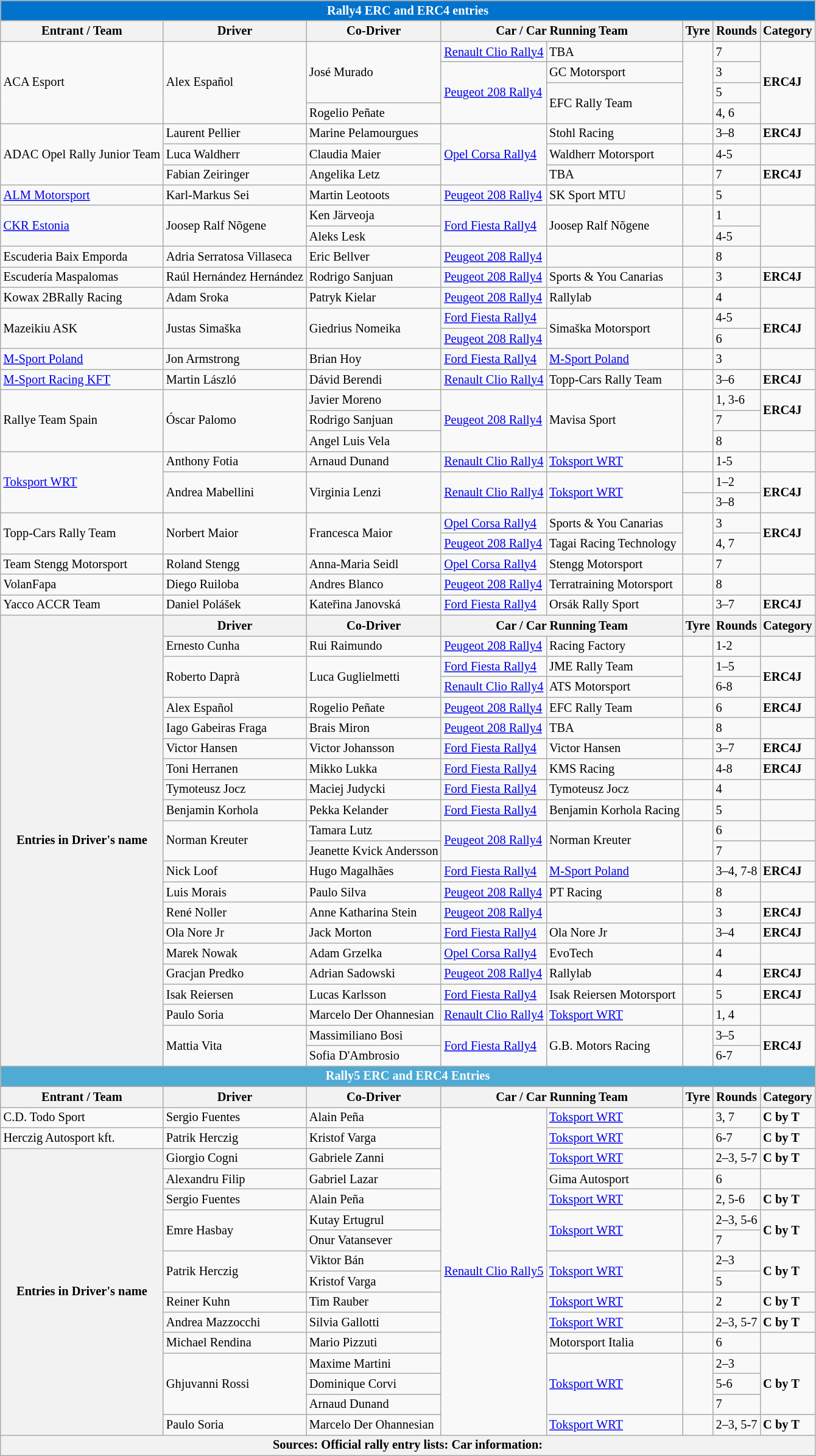<table class="wikitable" style="font-size: 85%">
<tr>
<th colspan="8" style="color:white; background-color:#0173cd;">Rally4 ERC and ERC4 entries</th>
</tr>
<tr>
<th>Entrant / Team</th>
<th>Driver</th>
<th>Co-Driver</th>
<th colspan="2">Car / Car Running Team</th>
<th>Tyre</th>
<th>Rounds</th>
<th>Category</th>
</tr>
<tr>
<td rowspan="4"> ACA Esport</td>
<td rowspan="4"> Alex Español</td>
<td rowspan="3"> José Murado</td>
<td><a href='#'>Renault Clio Rally4</a></td>
<td>TBA</td>
<td rowspan="4"></td>
<td>7</td>
<td rowspan="4"><span><strong>ERC4J</strong></span></td>
</tr>
<tr>
<td rowspan="3"><a href='#'>Peugeot 208 Rally4</a></td>
<td> GC Motorsport</td>
<td>3</td>
</tr>
<tr>
<td rowspan="2"> EFC Rally Team</td>
<td>5</td>
</tr>
<tr>
<td> Rogelio Peñate</td>
<td>4, 6</td>
</tr>
<tr>
<td rowspan="3"> ADAC Opel Rally Junior Team</td>
<td> Laurent Pellier</td>
<td> Marine Pelamourgues</td>
<td rowspan="3"><a href='#'>Opel Corsa Rally4</a></td>
<td> Stohl Racing</td>
<td></td>
<td>3–8</td>
<td><span><strong>ERC4J</strong></span></td>
</tr>
<tr>
<td> Luca Waldherr</td>
<td> Claudia Maier</td>
<td> Waldherr Motorsport</td>
<td></td>
<td>4-5</td>
<td></td>
</tr>
<tr>
<td> Fabian Zeiringer</td>
<td> Angelika Letz</td>
<td>TBA</td>
<td></td>
<td>7</td>
<td><span><strong>ERC4J</strong></span></td>
</tr>
<tr>
<td> <a href='#'>ALM Motorsport</a></td>
<td> Karl-Markus Sei</td>
<td> Martin Leotoots</td>
<td><a href='#'>Peugeot 208 Rally4</a></td>
<td> SK Sport MTU</td>
<td></td>
<td>5</td>
<td></td>
</tr>
<tr>
<td rowspan="2"> <a href='#'>CKR Estonia</a></td>
<td rowspan="2"> Joosep Ralf Nõgene</td>
<td> Ken Järveoja</td>
<td rowspan="2"><a href='#'>Ford Fiesta Rally4</a></td>
<td rowspan="2"> Joosep Ralf Nõgene</td>
<td rowspan="2"></td>
<td>1</td>
<td rowspan="2"></td>
</tr>
<tr>
<td> Aleks Lesk</td>
<td>4-5</td>
</tr>
<tr>
<td> Escuderia Baix Emporda</td>
<td> Adria Serratosa Villaseca</td>
<td> Eric Bellver</td>
<td><a href='#'>Peugeot 208 Rally4</a></td>
<td></td>
<td></td>
<td>8</td>
<td></td>
</tr>
<tr>
<td> Escudería Maspalomas</td>
<td> Raúl Hernández Hernández</td>
<td> Rodrigo Sanjuan</td>
<td><a href='#'>Peugeot 208 Rally4</a></td>
<td> Sports & You Canarias</td>
<td></td>
<td>3</td>
<td><span><strong>ERC4J</strong></span></td>
</tr>
<tr>
<td>Kowax 2BRally Racing</td>
<td> Adam Sroka</td>
<td> Patryk Kielar</td>
<td><a href='#'>Peugeot 208 Rally4</a></td>
<td> Rallylab</td>
<td></td>
<td>4</td>
<td></td>
</tr>
<tr>
<td rowspan="2">Mazeikiu ASK</td>
<td rowspan="2"> Justas Simaška</td>
<td rowspan="2"> Giedrius Nomeika</td>
<td><a href='#'>Ford Fiesta Rally4</a></td>
<td rowspan="2"> Simaška Motorsport</td>
<td rowspan="2"></td>
<td>4-5</td>
<td rowspan="2"><span><strong>ERC4J</strong></span></td>
</tr>
<tr>
<td><a href='#'>Peugeot 208 Rally4</a></td>
<td>6</td>
</tr>
<tr>
<td> <a href='#'>M-Sport Poland</a></td>
<td> Jon Armstrong</td>
<td> Brian Hoy</td>
<td><a href='#'>Ford Fiesta Rally4</a></td>
<td> <a href='#'>M-Sport Poland</a></td>
<td></td>
<td>3</td>
<td></td>
</tr>
<tr>
<td> <a href='#'>M-Sport Racing KFT</a></td>
<td> Martin László</td>
<td> Dávid Berendi</td>
<td><a href='#'>Renault Clio Rally4</a></td>
<td> Topp-Cars Rally Team</td>
<td></td>
<td>3–6</td>
<td><span><strong>ERC4J</strong></span></td>
</tr>
<tr>
<td rowspan="3"> Rallye Team Spain</td>
<td rowspan="3"> Óscar Palomo</td>
<td> Javier Moreno</td>
<td rowspan="3"><a href='#'>Peugeot 208 Rally4</a></td>
<td rowspan="3"> Mavisa Sport</td>
<td rowspan="3"></td>
<td>1, 3-6</td>
<td rowspan="2"><span><strong>ERC4J</strong></span></td>
</tr>
<tr>
<td> Rodrigo Sanjuan</td>
<td>7</td>
</tr>
<tr>
<td> Angel Luis Vela</td>
<td>8</td>
</tr>
<tr>
<td rowspan="3"> <a href='#'>Toksport WRT</a></td>
<td> Anthony Fotia</td>
<td> Arnaud Dunand</td>
<td><a href='#'>Renault Clio Rally4</a></td>
<td> <a href='#'>Toksport WRT</a></td>
<td></td>
<td>1-5</td>
<td></td>
</tr>
<tr>
<td rowspan="2"> Andrea Mabellini</td>
<td rowspan="2"> Virginia Lenzi</td>
<td rowspan="2"><a href='#'>Renault Clio Rally4</a></td>
<td rowspan="2"> <a href='#'>Toksport WRT</a></td>
<td></td>
<td>1–2</td>
<td rowspan="2"><span><strong>ERC4J</strong></span></td>
</tr>
<tr>
<td></td>
<td>3–8</td>
</tr>
<tr>
<td rowspan="2"> Topp-Cars Rally Team</td>
<td rowspan="2"> Norbert Maior</td>
<td rowspan="2"> Francesca Maior</td>
<td><a href='#'>Opel Corsa Rally4</a></td>
<td> Sports & You Canarias</td>
<td rowspan="2"></td>
<td>3</td>
<td rowspan="2"><span><strong>ERC4J</strong></span></td>
</tr>
<tr>
<td><a href='#'>Peugeot 208 Rally4</a></td>
<td> Tagai Racing Technology</td>
<td>4, 7</td>
</tr>
<tr>
<td> Team Stengg Motorsport</td>
<td> Roland Stengg</td>
<td> Anna-Maria Seidl</td>
<td><a href='#'>Opel Corsa Rally4</a></td>
<td> Stengg Motorsport</td>
<td></td>
<td>7</td>
<td></td>
</tr>
<tr>
<td> VolanFapa</td>
<td> Diego Ruiloba</td>
<td> Andres Blanco</td>
<td><a href='#'>Peugeot 208 Rally4</a></td>
<td> Terratraining Motorsport</td>
<td></td>
<td>8</td>
<td></td>
</tr>
<tr>
<td> Yacco ACCR Team</td>
<td> Daniel Polášek</td>
<td> Kateřina Janovská</td>
<td><a href='#'>Ford Fiesta Rally4</a></td>
<td> Orsák Rally Sport</td>
<td></td>
<td>3–7</td>
<td><span><strong>ERC4J</strong></span></td>
</tr>
<tr>
<th rowspan="22">Entries in Driver's name</th>
<th>Driver</th>
<th>Co-Driver</th>
<th colspan="2">Car / Car Running Team</th>
<th>Tyre</th>
<th>Rounds</th>
<th>Category</th>
</tr>
<tr>
<td> Ernesto Cunha</td>
<td> Rui Raimundo</td>
<td><a href='#'>Peugeot 208 Rally4</a></td>
<td> Racing Factory</td>
<td></td>
<td>1-2</td>
<td></td>
</tr>
<tr>
<td rowspan="2"> Roberto Daprà</td>
<td rowspan="2"> Luca Guglielmetti</td>
<td><a href='#'>Ford Fiesta Rally4</a></td>
<td> JME Rally Team</td>
<td rowspan="2"></td>
<td>1–5</td>
<td rowspan="2"><span><strong>ERC4J</strong></span></td>
</tr>
<tr>
<td><a href='#'>Renault Clio Rally4</a></td>
<td> ATS Motorsport</td>
<td>6-8</td>
</tr>
<tr>
<td> Alex Español</td>
<td> Rogelio Peñate</td>
<td><a href='#'>Peugeot 208 Rally4</a></td>
<td> EFC Rally Team</td>
<td></td>
<td>6</td>
<td><span><strong>ERC4J</strong></span></td>
</tr>
<tr>
<td> Iago Gabeiras Fraga</td>
<td> Brais Miron</td>
<td><a href='#'>Peugeot 208 Rally4</a></td>
<td>TBA</td>
<td></td>
<td>8</td>
<td></td>
</tr>
<tr>
<td> Victor Hansen</td>
<td> Victor Johansson</td>
<td><a href='#'>Ford Fiesta Rally4</a></td>
<td> Victor Hansen</td>
<td></td>
<td>3–7</td>
<td><span><strong>ERC4J</strong></span></td>
</tr>
<tr>
<td> Toni Herranen</td>
<td> Mikko Lukka</td>
<td><a href='#'>Ford Fiesta Rally4</a></td>
<td> KMS Racing</td>
<td></td>
<td>4-8</td>
<td><span><strong>ERC4J</strong></span></td>
</tr>
<tr>
<td> Tymoteusz Jocz</td>
<td> Maciej Judycki</td>
<td><a href='#'>Ford Fiesta Rally4</a></td>
<td> Tymoteusz Jocz</td>
<td></td>
<td>4</td>
<td></td>
</tr>
<tr>
<td> Benjamin Korhola</td>
<td> Pekka Kelander</td>
<td><a href='#'>Ford Fiesta Rally4</a></td>
<td> Benjamin Korhola Racing</td>
<td></td>
<td>5</td>
<td></td>
</tr>
<tr>
<td rowspan="2"> Norman Kreuter</td>
<td> Tamara Lutz</td>
<td rowspan="2"><a href='#'>Peugeot 208 Rally4</a></td>
<td rowspan="2"> Norman Kreuter</td>
<td rowspan="2"></td>
<td>6</td>
<td></td>
</tr>
<tr>
<td> Jeanette Kvick Andersson</td>
<td>7</td>
<td></td>
</tr>
<tr>
<td> Nick Loof</td>
<td> Hugo Magalhães</td>
<td><a href='#'>Ford Fiesta Rally4</a></td>
<td> <a href='#'>M-Sport Poland</a></td>
<td></td>
<td>3–4, 7-8</td>
<td><span><strong>ERC4J</strong></span></td>
</tr>
<tr>
<td> Luis Morais</td>
<td> Paulo Silva</td>
<td><a href='#'>Peugeot 208 Rally4</a></td>
<td> PT Racing</td>
<td></td>
<td>8</td>
<td></td>
</tr>
<tr>
<td> René Noller</td>
<td> Anne Katharina Stein</td>
<td><a href='#'>Peugeot 208 Rally4</a></td>
<td></td>
<td></td>
<td>3</td>
<td><span><strong>ERC4J</strong></span></td>
</tr>
<tr>
<td> Ola Nore Jr</td>
<td> Jack Morton</td>
<td><a href='#'>Ford Fiesta Rally4</a></td>
<td> Ola Nore Jr</td>
<td></td>
<td>3–4</td>
<td><span><strong>ERC4J</strong></span></td>
</tr>
<tr>
<td> Marek Nowak</td>
<td> Adam Grzelka</td>
<td><a href='#'>Opel Corsa Rally4</a></td>
<td> EvoTech</td>
<td></td>
<td>4</td>
<td></td>
</tr>
<tr>
<td> Gracjan Predko</td>
<td> Adrian Sadowski</td>
<td><a href='#'>Peugeot 208 Rally4</a></td>
<td> Rallylab</td>
<td></td>
<td>4</td>
<td><span><strong>ERC4J</strong></span></td>
</tr>
<tr>
<td> Isak Reiersen</td>
<td> Lucas Karlsson</td>
<td><a href='#'>Ford Fiesta Rally4</a></td>
<td> Isak Reiersen Motorsport</td>
<td></td>
<td>5</td>
<td><span><strong>ERC4J</strong></span></td>
</tr>
<tr>
<td> Paulo Soria</td>
<td> Marcelo Der Ohannesian</td>
<td><a href='#'>Renault Clio Rally4</a></td>
<td> <a href='#'>Toksport WRT</a></td>
<td></td>
<td>1, 4</td>
<td></td>
</tr>
<tr>
<td rowspan="2"> Mattia Vita</td>
<td> Massimiliano Bosi</td>
<td rowspan="2"><a href='#'>Ford Fiesta Rally4</a></td>
<td rowspan="2"> G.B. Motors Racing</td>
<td rowspan="2"></td>
<td>3–5</td>
<td rowspan="2"><span><strong>ERC4J</strong></span></td>
</tr>
<tr>
<td> Sofia D'Ambrosio</td>
<td>6-7</td>
</tr>
<tr>
<th colspan="8" style="color:white; background-color:#4faad4;">Rally5 ERC and ERC4 Entries</th>
</tr>
<tr>
<th>Entrant / Team</th>
<th>Driver</th>
<th>Co-Driver</th>
<th colspan="2">Car / Car Running Team</th>
<th>Tyre</th>
<th>Rounds</th>
<th>Category</th>
</tr>
<tr>
<td> C.D. Todo Sport</td>
<td> Sergio Fuentes</td>
<td> Alain Peña</td>
<td rowspan="16"><a href='#'>Renault Clio Rally5</a></td>
<td> <a href='#'>Toksport WRT</a></td>
<td></td>
<td>3, 7</td>
<td><span><strong>C by T</strong></span></td>
</tr>
<tr>
<td> Herczig Autosport kft.</td>
<td> Patrik Herczig</td>
<td> Kristof Varga</td>
<td> <a href='#'>Toksport WRT</a></td>
<td></td>
<td>6-7</td>
<td><span><strong>C by T</strong></span></td>
</tr>
<tr>
<th rowspan="14">Entries in Driver's name</th>
<td> Giorgio Cogni</td>
<td> Gabriele Zanni</td>
<td> <a href='#'>Toksport WRT</a></td>
<td></td>
<td>2–3, 5-7</td>
<td><span><strong>C by T</strong></span></td>
</tr>
<tr>
<td> Alexandru Filip</td>
<td> Gabriel Lazar</td>
<td> Gima Autosport</td>
<td></td>
<td>6</td>
</tr>
<tr>
<td> Sergio Fuentes</td>
<td> Alain Peña</td>
<td> <a href='#'>Toksport WRT</a></td>
<td></td>
<td>2, 5-6</td>
<td><span><strong>C by T</strong></span></td>
</tr>
<tr>
<td rowspan="2"> Emre Hasbay</td>
<td> Kutay Ertugrul</td>
<td rowspan="2"> <a href='#'>Toksport WRT</a></td>
<td rowspan="2"></td>
<td>2–3, 5-6</td>
<td rowspan="2"><span><strong>C by T</strong></span></td>
</tr>
<tr>
<td> Onur Vatansever</td>
<td>7</td>
</tr>
<tr>
<td rowspan="2"> Patrik Herczig</td>
<td> Viktor Bán</td>
<td rowspan="2"> <a href='#'>Toksport WRT</a></td>
<td rowspan="2"></td>
<td>2–3</td>
<td rowspan="2"><span><strong>C by T</strong></span></td>
</tr>
<tr>
<td> Kristof Varga</td>
<td>5</td>
</tr>
<tr>
<td> Reiner Kuhn</td>
<td> Tim Rauber</td>
<td> <a href='#'>Toksport WRT</a></td>
<td></td>
<td>2</td>
<td><span><strong>C by T</strong></span></td>
</tr>
<tr>
<td> Andrea Mazzocchi</td>
<td> Silvia Gallotti</td>
<td> <a href='#'>Toksport WRT</a></td>
<td></td>
<td>2–3, 5-7</td>
<td><span><strong>C by T</strong></span></td>
</tr>
<tr>
<td> Michael Rendina</td>
<td> Mario Pizzuti</td>
<td> Motorsport Italia</td>
<td></td>
<td>6</td>
<td></td>
</tr>
<tr>
<td rowspan="3"> Ghjuvanni Rossi</td>
<td> Maxime Martini</td>
<td rowspan="3"> <a href='#'>Toksport WRT</a></td>
<td rowspan="3"></td>
<td>2–3</td>
<td rowspan="3"><span><strong>C by T</strong></span></td>
</tr>
<tr>
<td> Dominique Corvi</td>
<td>5-6</td>
</tr>
<tr>
<td> Arnaud Dunand</td>
<td>7</td>
</tr>
<tr>
<td> Paulo Soria</td>
<td> Marcelo Der Ohannesian</td>
<td> <a href='#'>Toksport WRT</a></td>
<td></td>
<td>2–3, 5-7</td>
<td><span><strong>C by T</strong></span></td>
</tr>
<tr>
<th colspan="8">Sources: Official rally entry lists: Car information:</th>
</tr>
</table>
